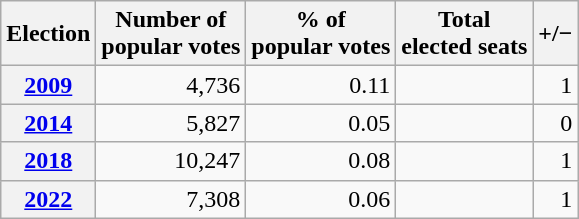<table class="wikitable" style="text-align: right;">
<tr>
<th>Election</th>
<th>Number of<br>popular votes</th>
<th>% of<br>popular votes</th>
<th>Total<br>elected seats</th>
<th>+/−</th>
</tr>
<tr>
<th><a href='#'>2009</a></th>
<td>4,736 </td>
<td>0.11 </td>
<td></td>
<td>1 </td>
</tr>
<tr>
<th><a href='#'>2014</a></th>
<td>5,827 </td>
<td>0.05 </td>
<td></td>
<td>0 </td>
</tr>
<tr>
<th><a href='#'>2018</a></th>
<td>10,247 </td>
<td>0.08 </td>
<td></td>
<td>1 </td>
</tr>
<tr>
<th><a href='#'>2022</a></th>
<td>7,308 </td>
<td>0.06 </td>
<td></td>
<td>1 </td>
</tr>
</table>
